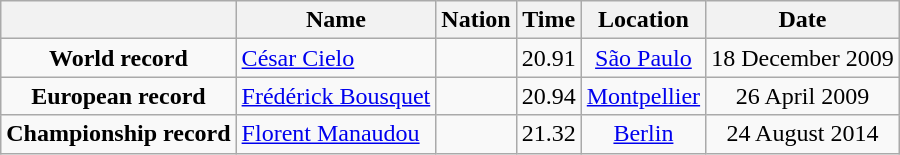<table class=wikitable style=text-align:center>
<tr>
<th></th>
<th>Name</th>
<th>Nation</th>
<th>Time</th>
<th>Location</th>
<th>Date</th>
</tr>
<tr>
<td><strong>World record</strong></td>
<td align=left><a href='#'>César Cielo</a></td>
<td align=left></td>
<td align=left>20.91</td>
<td><a href='#'>São Paulo</a></td>
<td>18 December 2009</td>
</tr>
<tr>
<td><strong>European record</strong></td>
<td align=left><a href='#'>Frédérick Bousquet</a></td>
<td align=left></td>
<td align=left>20.94</td>
<td><a href='#'>Montpellier</a></td>
<td>26 April 2009</td>
</tr>
<tr>
<td><strong>Championship record</strong></td>
<td align=left><a href='#'>Florent Manaudou</a></td>
<td align=left></td>
<td align=left>21.32</td>
<td><a href='#'>Berlin</a></td>
<td>24 August 2014</td>
</tr>
</table>
